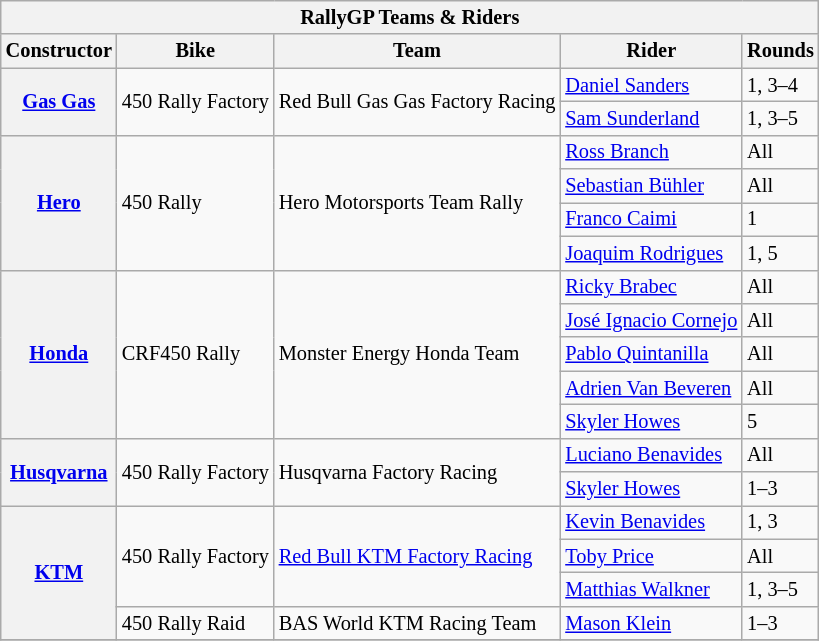<table class="wikitable" style="font-size: 85%;">
<tr>
<th colspan=5><strong>RallyGP Teams & Riders</strong></th>
</tr>
<tr>
<th>Constructor</th>
<th>Bike</th>
<th>Team</th>
<th>Rider</th>
<th>Rounds</th>
</tr>
<tr>
<th rowspan=2><a href='#'>Gas Gas</a></th>
<td rowspan=2>450 Rally Factory</td>
<td rowspan=2> Red Bull Gas Gas Factory Racing</td>
<td> <a href='#'>Daniel Sanders</a></td>
<td>1, 3–4</td>
</tr>
<tr>
<td> <a href='#'>Sam Sunderland</a></td>
<td>1, 3–5</td>
</tr>
<tr>
<th rowspan=4><a href='#'>Hero</a></th>
<td rowspan=4>450 Rally</td>
<td rowspan=4> Hero Motorsports Team Rally</td>
<td> <a href='#'>Ross Branch</a></td>
<td>All</td>
</tr>
<tr>
<td> <a href='#'>Sebastian Bühler</a></td>
<td>All</td>
</tr>
<tr>
<td> <a href='#'>Franco Caimi</a></td>
<td>1</td>
</tr>
<tr>
<td> <a href='#'>Joaquim Rodrigues</a></td>
<td>1, 5</td>
</tr>
<tr>
<th rowspan=5><a href='#'>Honda</a></th>
<td rowspan=5>CRF450 Rally</td>
<td rowspan=5> Monster Energy Honda Team</td>
<td> <a href='#'>Ricky Brabec</a></td>
<td>All</td>
</tr>
<tr>
<td> <a href='#'>José Ignacio Cornejo</a></td>
<td>All</td>
</tr>
<tr>
<td> <a href='#'>Pablo Quintanilla</a></td>
<td>All</td>
</tr>
<tr>
<td> <a href='#'>Adrien Van Beveren</a></td>
<td>All</td>
</tr>
<tr>
<td> <a href='#'>Skyler Howes</a></td>
<td>5</td>
</tr>
<tr>
<th rowspan=2><a href='#'>Husqvarna</a></th>
<td rowspan=2>450 Rally Factory</td>
<td rowspan=2> Husqvarna Factory Racing</td>
<td> <a href='#'>Luciano Benavides</a></td>
<td>All</td>
</tr>
<tr>
<td> <a href='#'>Skyler Howes</a></td>
<td>1–3</td>
</tr>
<tr>
<th rowspan=4><a href='#'>KTM</a></th>
<td rowspan=3>450 Rally Factory</td>
<td rowspan=3> <a href='#'>Red Bull KTM Factory Racing</a></td>
<td> <a href='#'>Kevin Benavides</a></td>
<td>1, 3</td>
</tr>
<tr>
<td> <a href='#'>Toby Price</a></td>
<td>All</td>
</tr>
<tr>
<td> <a href='#'>Matthias Walkner</a></td>
<td>1, 3–5</td>
</tr>
<tr>
<td>450 Rally Raid</td>
<td> BAS World KTM Racing Team</td>
<td> <a href='#'>Mason Klein</a></td>
<td>1–3</td>
</tr>
<tr>
</tr>
</table>
